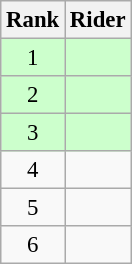<table class="wikitable" style="font-size:95%" style="width:25em;">
<tr>
<th>Rank</th>
<th>Rider</th>
</tr>
<tr bgcolor=ccffcc>
<td align=center>1</td>
<td></td>
</tr>
<tr bgcolor=ccffcc>
<td align=center>2</td>
<td></td>
</tr>
<tr bgcolor=ccffcc>
<td align=center>3</td>
<td></td>
</tr>
<tr>
<td align=center>4</td>
<td></td>
</tr>
<tr>
<td align=center>5</td>
<td></td>
</tr>
<tr>
<td align=center>6</td>
<td></td>
</tr>
</table>
